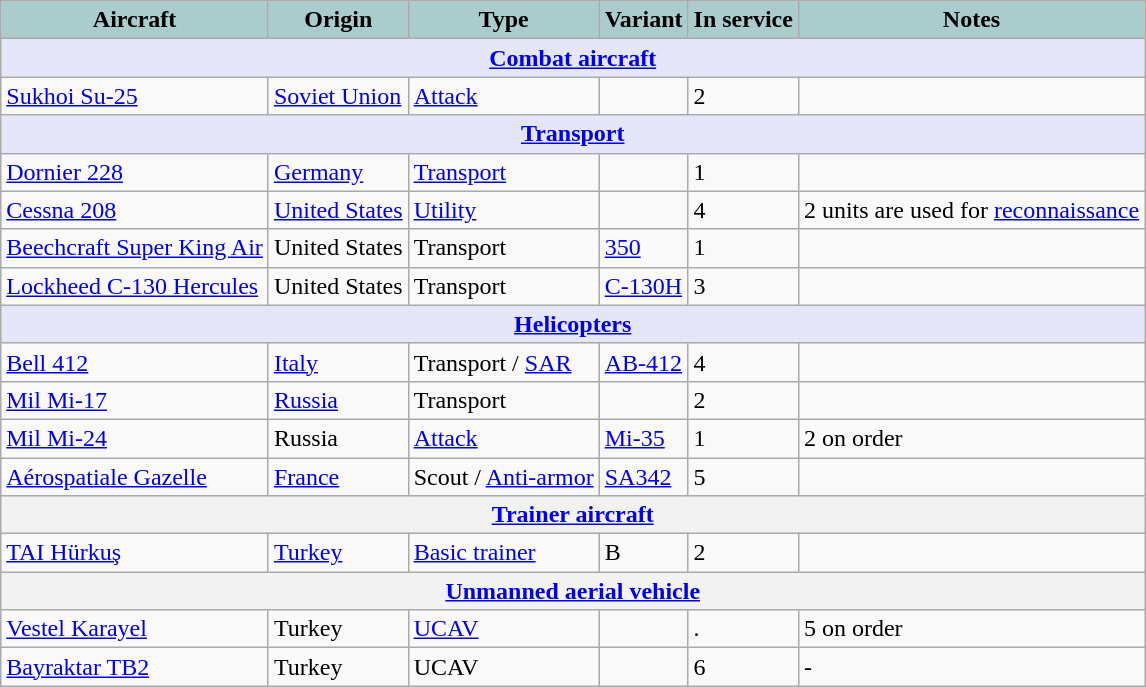<table class="wikitable">
<tr>
<th style="text-align:center; background:#acc;">Aircraft</th>
<th style="text-align: center; background:#acc;">Origin</th>
<th style="text-align:l center; background:#acc;">Type</th>
<th style="text-align:left; background:#acc;">Variant</th>
<th style="text-align:center; background:#acc;">In service</th>
<th style="text-align: center; background:#acc;">Notes</th>
</tr>
<tr>
<th style="align: center; background: lavender;" colspan="6"><a href='#'>Combat aircraft</a></th>
</tr>
<tr>
<td><a href='#'>Sukhoi Su-25</a></td>
<td><a href='#'>Soviet Union</a></td>
<td><a href='#'>Attack</a></td>
<td></td>
<td>2</td>
<td></td>
</tr>
<tr>
<th colspan="6" style="align: center; background: lavender;"><a href='#'>Transport</a></th>
</tr>
<tr>
<td><a href='#'>Dornier 228</a></td>
<td><a href='#'>Germany</a></td>
<td><a href='#'>Transport</a></td>
<td></td>
<td>1</td>
<td></td>
</tr>
<tr>
<td><a href='#'>Cessna 208</a></td>
<td><a href='#'>United States</a></td>
<td><a href='#'>Utility</a></td>
<td></td>
<td>4</td>
<td>2 units are used for <a href='#'>reconnaissance</a></td>
</tr>
<tr>
<td><a href='#'>Beechcraft Super King Air</a></td>
<td>United States</td>
<td>Transport</td>
<td><a href='#'>350</a></td>
<td>1</td>
<td></td>
</tr>
<tr>
<td><a href='#'>Lockheed C-130 Hercules</a></td>
<td>United States</td>
<td>Transport</td>
<td><a href='#'>C-130H</a></td>
<td>3</td>
<td></td>
</tr>
<tr>
<th style="align: center; background: lavender;" colspan="6"><a href='#'>Helicopters</a></th>
</tr>
<tr>
<td><a href='#'>Bell 412</a></td>
<td><a href='#'>Italy</a></td>
<td>Transport / <a href='#'>SAR</a></td>
<td><a href='#'>AB-412</a></td>
<td>4</td>
<td></td>
</tr>
<tr>
<td><a href='#'>Mil Mi-17</a></td>
<td><a href='#'>Russia</a></td>
<td>Transport</td>
<td></td>
<td>2</td>
<td></td>
</tr>
<tr>
<td><a href='#'>Mil Mi-24</a></td>
<td>Russia</td>
<td><a href='#'>Attack</a></td>
<td><a href='#'>Mi-35</a></td>
<td>1</td>
<td>2 on order</td>
</tr>
<tr>
<td><a href='#'>Aérospatiale Gazelle</a></td>
<td><a href='#'>France</a></td>
<td>Scout / <a href='#'>Anti-armor</a></td>
<td><a href='#'>SA342</a></td>
<td>5</td>
<td></td>
</tr>
<tr>
<th colspan="6" center; background: lavender;" colspan="6"><a href='#'>Trainer aircraft</a></th>
</tr>
<tr>
<td><a href='#'>TAI Hürkuş</a></td>
<td><a href='#'>Turkey</a></td>
<td><a href='#'>Basic trainer</a></td>
<td>B</td>
<td>2</td>
<td></td>
</tr>
<tr>
<th colspan="6"><a href='#'>Unmanned aerial vehicle</a></th>
</tr>
<tr>
<td><a href='#'>Vestel Karayel</a></td>
<td>Turkey</td>
<td><a href='#'>UCAV</a></td>
<td></td>
<td>.</td>
<td>5 on order</td>
</tr>
<tr>
<td><a href='#'>Bayraktar TB2</a></td>
<td>Turkey</td>
<td>UCAV</td>
<td></td>
<td>6</td>
<td>-</td>
</tr>
</table>
